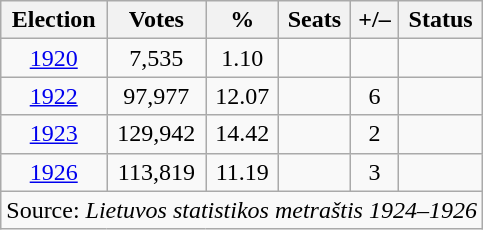<table class=wikitable style=text-align:center>
<tr>
<th>Election</th>
<th>Votes</th>
<th>%</th>
<th>Seats</th>
<th>+/–</th>
<th>Status</th>
</tr>
<tr>
<td><a href='#'>1920</a></td>
<td>7,535</td>
<td>1.10</td>
<td></td>
<td></td>
<td></td>
</tr>
<tr>
<td><a href='#'>1922</a></td>
<td>97,977</td>
<td>12.07</td>
<td></td>
<td> 6</td>
<td></td>
</tr>
<tr>
<td><a href='#'>1923</a></td>
<td>129,942</td>
<td>14.42</td>
<td></td>
<td> 2</td>
<td></td>
</tr>
<tr>
<td><a href='#'>1926</a></td>
<td>113,819</td>
<td>11.19</td>
<td></td>
<td> 3</td>
<td></td>
</tr>
<tr>
<td colspan=6 align=left>Source: <em>Lietuvos statistikos metraštis 1924–1926</em></td>
</tr>
</table>
